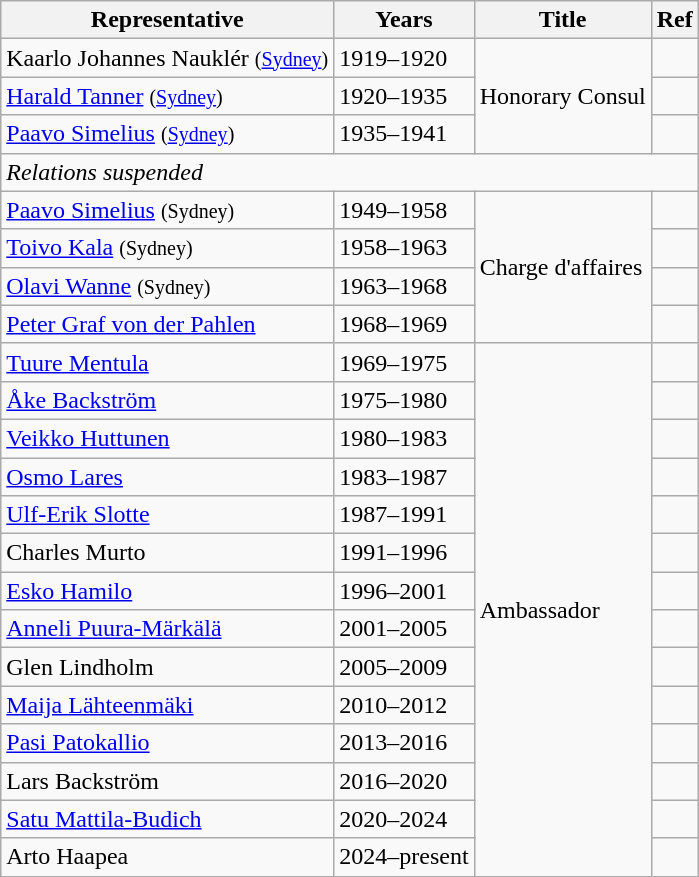<table class="wikitable sortable">
<tr>
<th>Representative</th>
<th>Years</th>
<th>Title</th>
<th>Ref</th>
</tr>
<tr>
<td>Kaarlo Johannes Nauklér <small>(<a href='#'>Sydney</a>)</small></td>
<td>1919–1920</td>
<td rowspan="3">Honorary Consul</td>
<td></td>
</tr>
<tr>
<td><a href='#'>Harald Tanner</a> <small>(<a href='#'>Sydney</a>)</small></td>
<td>1920–1935</td>
<td></td>
</tr>
<tr>
<td><a href='#'>Paavo Simelius</a> <small>(<a href='#'>Sydney</a>)</small></td>
<td>1935–1941</td>
<td></td>
</tr>
<tr>
<td colspan=4><em>Relations suspended</em></td>
</tr>
<tr>
<td><a href='#'>Paavo Simelius</a> <small>(Sydney)</small></td>
<td>1949–1958</td>
<td rowspan="4">Charge d'affaires</td>
<td></td>
</tr>
<tr>
<td><a href='#'>Toivo Kala</a> <small>(Sydney)</small></td>
<td>1958–1963</td>
<td></td>
</tr>
<tr>
<td><a href='#'>Olavi Wanne</a> <small>(Sydney)</small></td>
<td>1963–1968</td>
<td></td>
</tr>
<tr>
<td><a href='#'>Peter Graf von der Pahlen</a></td>
<td>1968–1969</td>
<td></td>
</tr>
<tr>
<td><a href='#'>Tuure Mentula</a></td>
<td>1969–1975</td>
<td rowspan="14">Ambassador</td>
<td></td>
</tr>
<tr>
<td><a href='#'>Åke Backström</a></td>
<td>1975–1980</td>
<td></td>
</tr>
<tr>
<td><a href='#'>Veikko Huttunen</a></td>
<td>1980–1983</td>
<td></td>
</tr>
<tr>
<td><a href='#'>Osmo Lares</a></td>
<td>1983–1987</td>
<td></td>
</tr>
<tr>
<td><a href='#'>Ulf-Erik Slotte</a></td>
<td>1987–1991</td>
<td></td>
</tr>
<tr>
<td>Charles Murto</td>
<td>1991–1996</td>
<td></td>
</tr>
<tr>
<td><a href='#'>Esko Hamilo</a></td>
<td>1996–2001</td>
<td></td>
</tr>
<tr>
<td><a href='#'>Anneli Puura-Märkälä</a></td>
<td>2001–2005</td>
<td></td>
</tr>
<tr>
<td>Glen Lindholm</td>
<td>2005–2009</td>
<td></td>
</tr>
<tr>
<td><a href='#'>Maija Lähteenmäki</a></td>
<td>2010–2012</td>
<td></td>
</tr>
<tr>
<td><a href='#'>Pasi Patokallio</a></td>
<td>2013–2016</td>
<td></td>
</tr>
<tr>
<td>Lars Backström</td>
<td>2016–2020</td>
<td></td>
</tr>
<tr>
<td><a href='#'>Satu Mattila-Budich</a></td>
<td>2020–2024</td>
<td></td>
</tr>
<tr>
<td>Arto Haapea</td>
<td>2024–present</td>
</tr>
</table>
